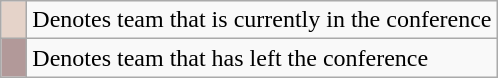<table class="wikitable">
<tr>
<td bgcolor=#E5D3C9 align=center width=10px></td>
<td>Denotes team that is currently in the conference</td>
</tr>
<tr>
<td bgcolor=#B29999 align=center width=10px></td>
<td>Denotes team that has left the conference</td>
</tr>
</table>
